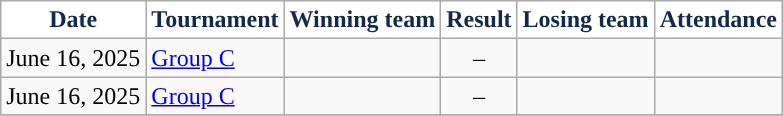<table class="wikitable">
<tr>
<th style="text-align:center; background:#FFFFFF; color:#13284B; ">Date</th>
<th style="text-align:center; background:#FFFFFF; color:#13284B; ">Tournament</th>
<th style="text-align:center; background:#FFFFFF; color:#13284B; ">Winning team</th>
<th style="text-align:center; background:#FFFFFF; color:#13284B; ">Result</th>
<th style="text-align:center; background:#FFFFFF; color:#13284B; ">Losing team</th>
<th style="text-align:center; background:#FFFFFF; color:#13284B; ">Attendance</th>
</tr>
<tr>
<td>June 16, 2025</td>
<td><a href='#'>Group C</a></td>
<td></td>
<td align=center>–</td>
<td></td>
<td></td>
</tr>
<tr>
<td>June 16, 2025</td>
<td><a href='#'>Group C</a></td>
<td></td>
<td align=center>–</td>
<td></td>
<td></td>
</tr>
<tr>
</tr>
</table>
